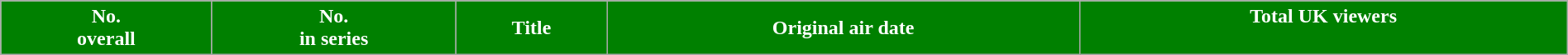<table class="wikitable plainrowheaders" style="width:100%;">
<tr>
<th scope="col" style="background:#008000; color:white;">No.<br>overall</th>
<th scope="col" style="background:#008000; color:white;">No.<br>in series</th>
<th scope="col" style="background:#008000; color:white;">Title</th>
<th scope="col" style="background:#008000; color:white;">Original air date</th>
<th scope="col" style="background:#008000; color:white;">Total UK viewers<br><br>








</th>
</tr>
</table>
